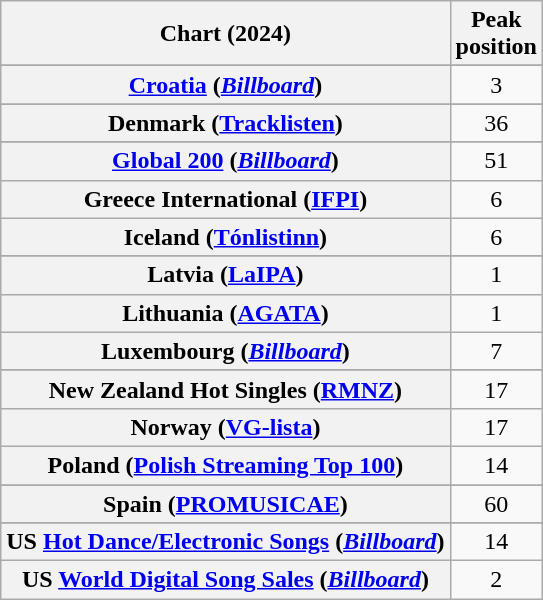<table class="wikitable sortable plainrowheaders" style="text-align:center">
<tr>
<th scope="col">Chart (2024)</th>
<th scope="col">Peak<br>position</th>
</tr>
<tr>
</tr>
<tr>
</tr>
<tr>
</tr>
<tr>
<th scope="row"><a href='#'>Croatia</a> (<em><a href='#'>Billboard</a></em>)</th>
<td>3</td>
</tr>
<tr>
</tr>
<tr>
<th scope="row">Denmark (<a href='#'>Tracklisten</a>)</th>
<td>36</td>
</tr>
<tr>
</tr>
<tr>
</tr>
<tr>
<th scope="row"><a href='#'>Global 200</a> (<em><a href='#'>Billboard</a></em>)</th>
<td>51</td>
</tr>
<tr>
<th scope="row">Greece International (<a href='#'>IFPI</a>)</th>
<td>6</td>
</tr>
<tr>
<th scope="row">Iceland (<a href='#'>Tónlistinn</a>)</th>
<td>6</td>
</tr>
<tr>
</tr>
<tr>
<th scope="row">Latvia (<a href='#'>LaIPA</a>)</th>
<td>1</td>
</tr>
<tr>
<th scope="row">Lithuania (<a href='#'>AGATA</a>)</th>
<td>1</td>
</tr>
<tr>
<th scope="row">Luxembourg (<em><a href='#'>Billboard</a></em>)</th>
<td>7</td>
</tr>
<tr>
</tr>
<tr>
</tr>
<tr>
<th scope="row">New Zealand Hot Singles (<a href='#'>RMNZ</a>)</th>
<td>17</td>
</tr>
<tr>
<th scope="row">Norway (<a href='#'>VG-lista</a>)</th>
<td>17</td>
</tr>
<tr>
<th scope="row">Poland (<a href='#'>Polish Streaming Top 100</a>)</th>
<td>14</td>
</tr>
<tr>
</tr>
<tr>
</tr>
<tr>
<th scope="row">Spain (<a href='#'>PROMUSICAE</a>)</th>
<td>60</td>
</tr>
<tr>
</tr>
<tr>
</tr>
<tr>
</tr>
<tr>
</tr>
<tr>
</tr>
<tr>
<th scope="row">US <a href='#'>Hot Dance/Electronic Songs</a> (<em><a href='#'>Billboard</a></em>)</th>
<td>14</td>
</tr>
<tr>
<th scope="row">US <a href='#'>World Digital Song Sales</a> (<em><a href='#'>Billboard</a></em>)</th>
<td>2</td>
</tr>
</table>
